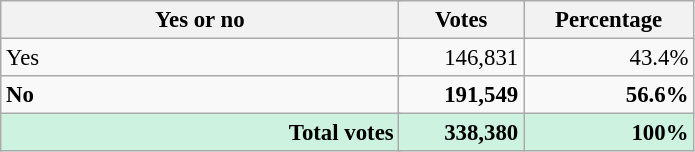<table class="wikitable" style="font-size: 95%;">
<tr>
<th colspan="2" style="width: 17em">Yes or no</th>
<th style="width: 5em">Votes</th>
<th style="width: 7em">Percentage</th>
</tr>
<tr>
<td colspan="2">Yes</td>
<td align="right">146,831</td>
<td align="right">43.4%</td>
</tr>
<tr>
<td colspan="2"> <strong>No</strong></td>
<td align="right"><strong>191,549</strong></td>
<td align="right"><strong>56.6%</strong></td>
</tr>
<tr bgcolor="#cef2e0">
<td colspan="2" style="text-align: right; margin-right: 0.5em"><strong>Total votes</strong></td>
<td align="right"><strong>338,380</strong></td>
<td align="right"><strong>100%</strong></td>
</tr>
</table>
